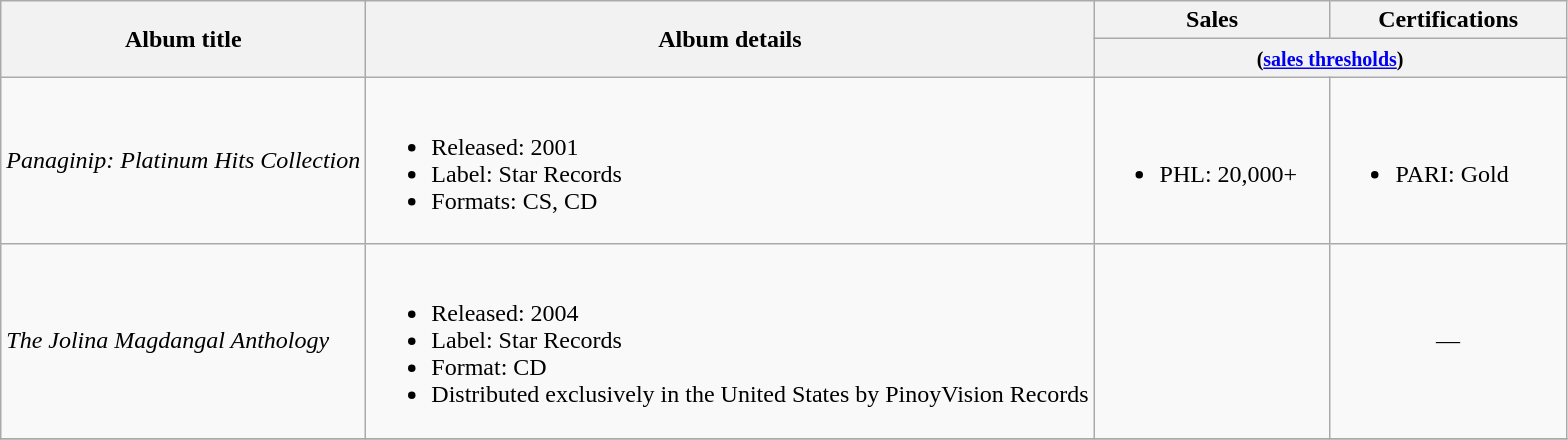<table class="wikitable">
<tr>
<th rowspan=2>Album title</th>
<th rowspan=2>Album details</th>
<th width=150>Sales</th>
<th width=150>Certifications</th>
</tr>
<tr>
<th colspan=2><small>(<a href='#'>sales thresholds</a>)</small></th>
</tr>
<tr>
<td><em>Panaginip: Platinum Hits Collection</em></td>
<td><br><ul><li>Released: 2001</li><li>Label: Star Records</li><li>Formats: CS, CD</li></ul></td>
<td><br><ul><li>PHL: 20,000+</li></ul></td>
<td><br><ul><li>PARI: Gold</li></ul></td>
</tr>
<tr>
<td><em>The Jolina Magdangal Anthology</em></td>
<td><br><ul><li>Released: 2004</li><li>Label: Star Records</li><li>Format: CD</li><li>Distributed exclusively in the United States by PinoyVision Records</li></ul></td>
<td></td>
<td align=center>—</td>
</tr>
<tr>
</tr>
</table>
